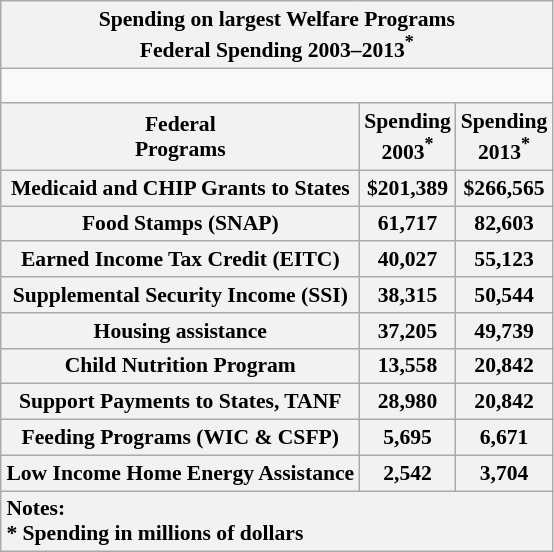<table class="wikitable collapsible" align="center" cellpadding="1" cellspacing="1" style="margin:0 0 1em 1em; font-size: 90%" align= "right">
<tr>
<th colspan=3 bgcolor="#ccccff" align="center">Spending on largest Welfare Programs<br>Federal Spending 2003–2013<sup>*</sup></th>
</tr>
<tr>
<td colspan=3><br></td>
</tr>
<tr>
<th align="right">Federal<br>Programs</th>
<th>Spending<br>2003<sup>*</sup></th>
<th>Spending<br>2013<sup>*</sup></th>
</tr>
<tr>
<th align right>Medicaid and CHIP Grants to States</th>
<th>$201,389</th>
<th>$266,565</th>
</tr>
<tr>
<th align right>Food Stamps (SNAP)</th>
<th>61,717</th>
<th>82,603</th>
</tr>
<tr>
<th align right>Earned Income Tax Credit (EITC)</th>
<th>40,027</th>
<th>55,123</th>
</tr>
<tr>
<th align right>Supplemental Security Income (SSI)</th>
<th>38,315</th>
<th>50,544</th>
</tr>
<tr>
<th align right>Housing assistance</th>
<th>37,205</th>
<th>49,739</th>
</tr>
<tr>
<th align right>Child Nutrition Program</th>
<th>13,558</th>
<th>20,842</th>
</tr>
<tr>
<th align right>Support Payments to States, TANF</th>
<th>28,980</th>
<th>20,842</th>
</tr>
<tr>
<th align right>Feeding Programs (WIC & CSFP)</th>
<th>5,695</th>
<th>6,671</th>
</tr>
<tr>
<th align right>Low Income Home Energy Assistance</th>
<th>2,542</th>
<th>3,704</th>
</tr>
<tr>
<th colspan="3" style="text-align:left;" font-size: 90%>Notes:<br>* Spending in millions of dollars</th>
</tr>
</table>
